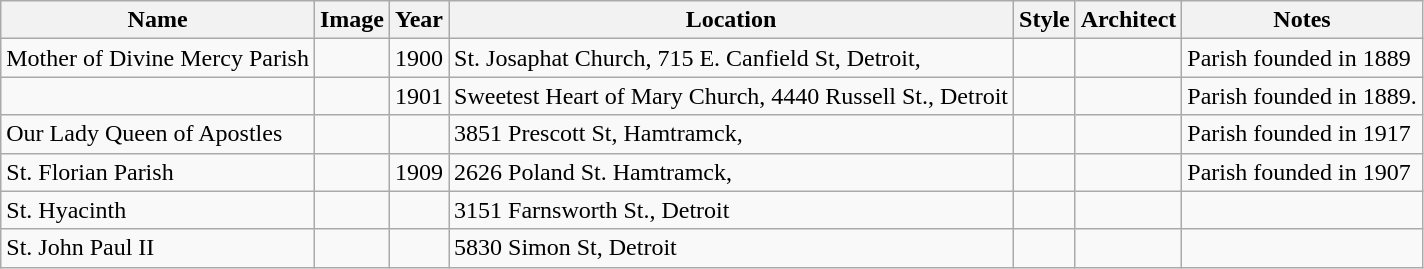<table class="wikitable sortable">
<tr>
<th>Name</th>
<th class="unsortable">Image</th>
<th>Year</th>
<th class="unsortable">Location</th>
<th class="unsortable">Style</th>
<th class="unsortable">Architect</th>
<th class="unsortable">Notes</th>
</tr>
<tr>
<td>Mother of Divine Mercy Parish</td>
<td></td>
<td>1900</td>
<td>St. Josaphat Church, 715 E. Canfield St, Detroit,</td>
<td></td>
<td></td>
<td>Parish founded in 1889</td>
</tr>
<tr>
<td></td>
<td></td>
<td>1901</td>
<td>Sweetest Heart of Mary Church, 4440 Russell St., Detroit</td>
<td></td>
<td></td>
<td>Parish founded in 1889.</td>
</tr>
<tr>
<td>Our Lady Queen of Apostles</td>
<td></td>
<td></td>
<td>3851 Prescott St, Hamtramck,</td>
<td></td>
<td></td>
<td>Parish founded in 1917</td>
</tr>
<tr>
<td>St. Florian Parish</td>
<td></td>
<td>1909</td>
<td>2626 Poland St. Hamtramck,</td>
<td></td>
<td></td>
<td>Parish founded in 1907</td>
</tr>
<tr>
<td>St. Hyacinth</td>
<td></td>
<td></td>
<td>3151 Farnsworth St., Detroit</td>
<td></td>
<td></td>
<td></td>
</tr>
<tr>
<td>St. John Paul II</td>
<td></td>
<td></td>
<td>5830 Simon St, Detroit</td>
<td></td>
<td></td>
<td></td>
</tr>
</table>
